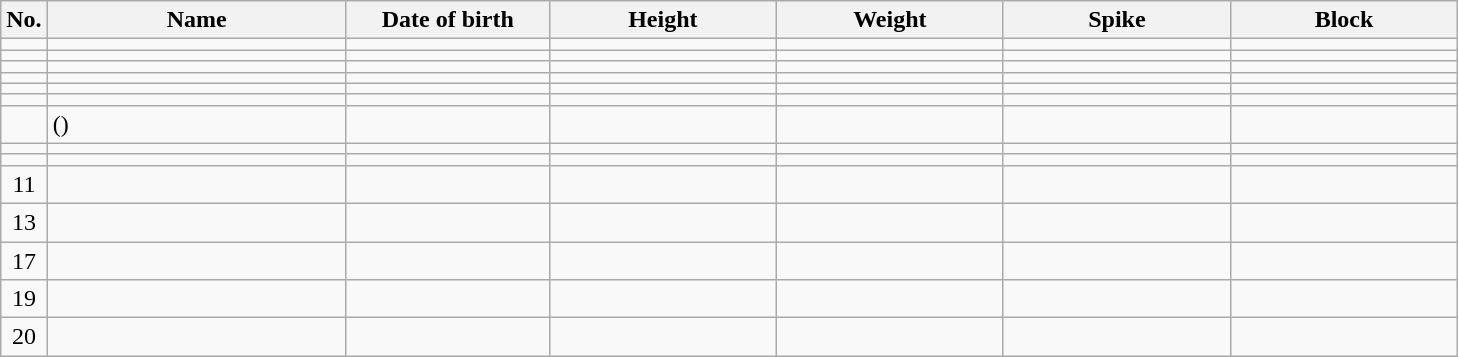<table class="wikitable sortable" style="font-size:100%; text-align:center;">
<tr>
<th>No.</th>
<th style="width:12em">Name</th>
<th style="width:8em">Date of birth</th>
<th style="width:9em">Height</th>
<th style="width:9em">Weight</th>
<th style="width:9em">Spike</th>
<th style="width:9em">Block</th>
</tr>
<tr>
<td></td>
<td align=left> </td>
<td align=right></td>
<td></td>
<td></td>
<td></td>
<td></td>
</tr>
<tr>
<td></td>
<td align=left> </td>
<td align=right></td>
<td></td>
<td></td>
<td></td>
<td></td>
</tr>
<tr>
<td></td>
<td align=left> </td>
<td align=right></td>
<td></td>
<td></td>
<td></td>
<td></td>
</tr>
<tr>
<td></td>
<td align=left> </td>
<td align=right></td>
<td></td>
<td></td>
<td></td>
<td></td>
</tr>
<tr>
<td></td>
<td align=left> </td>
<td align=right></td>
<td></td>
<td></td>
<td></td>
<td></td>
</tr>
<tr>
<td></td>
<td align=left> </td>
<td align=right></td>
<td></td>
<td></td>
<td></td>
<td></td>
</tr>
<tr>
<td></td>
<td align=left>  ()</td>
<td align=right></td>
<td></td>
<td></td>
<td></td>
<td></td>
</tr>
<tr>
<td></td>
<td align=left> </td>
<td align=right></td>
<td></td>
<td></td>
<td></td>
<td></td>
</tr>
<tr>
<td></td>
<td align=left> </td>
<td align=right></td>
<td></td>
<td></td>
<td></td>
<td></td>
</tr>
<tr>
<td>11</td>
<td align=left> </td>
<td align=right></td>
<td></td>
<td></td>
<td></td>
<td></td>
</tr>
<tr>
<td>13</td>
<td align=left> </td>
<td align=right></td>
<td></td>
<td></td>
<td></td>
<td></td>
</tr>
<tr>
<td>17</td>
<td align=left> </td>
<td align=right></td>
<td></td>
<td></td>
<td></td>
<td></td>
</tr>
<tr>
<td>19</td>
<td align=left> </td>
<td align=right></td>
<td></td>
<td></td>
<td></td>
<td></td>
</tr>
<tr>
<td>20</td>
<td align=left> </td>
<td align=right></td>
<td></td>
<td></td>
<td></td>
<td></td>
</tr>
</table>
